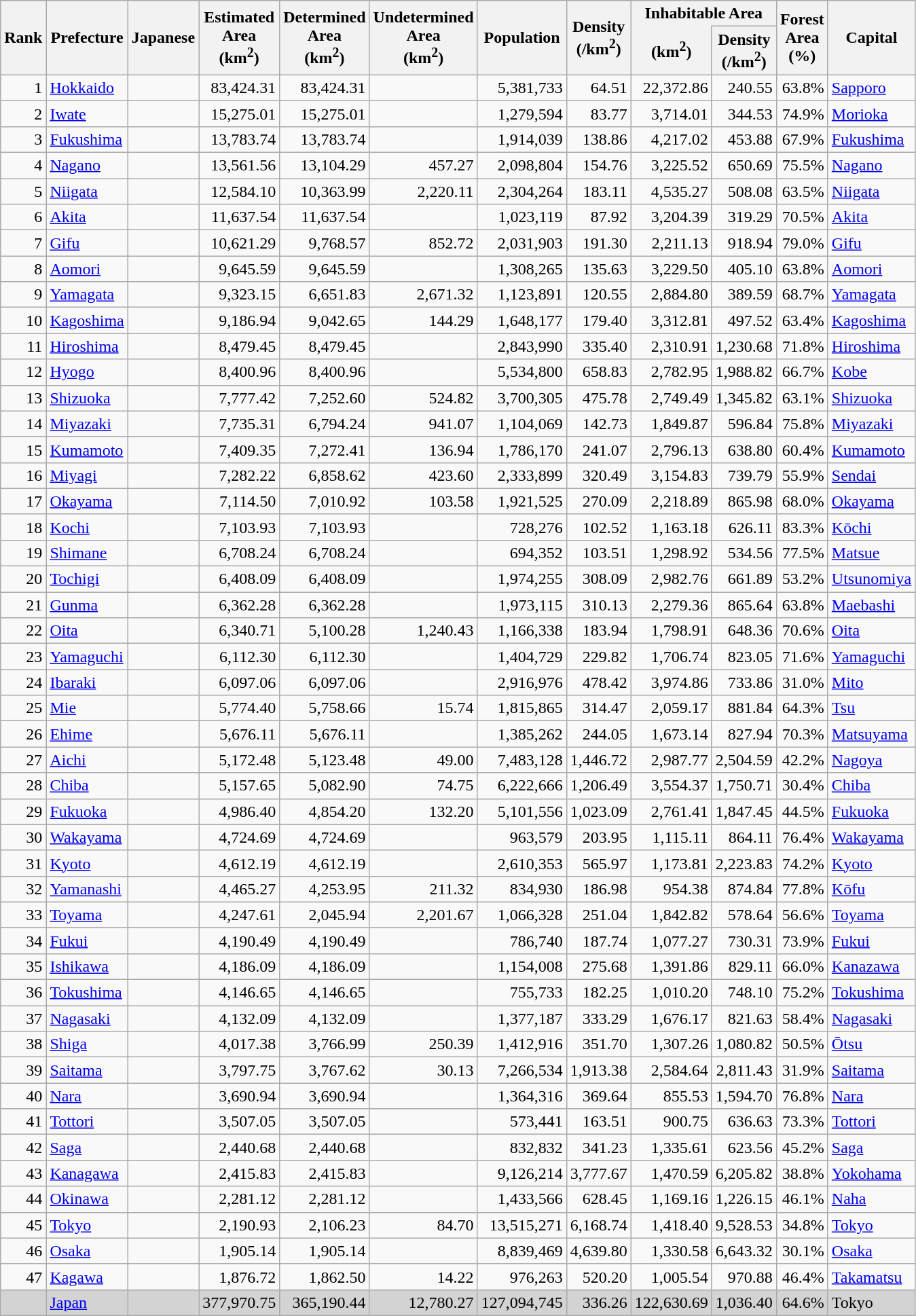<table class="wikitable sortable" style="text-align:right">
<tr>
<th rowspan="2">Rank</th>
<th rowspan="2">Prefecture</th>
<th rowspan="2">Japanese</th>
<th rowspan="2">Estimated<br>Area<br>(km<sup>2</sup>)</th>
<th rowspan="2">Determined<br>Area<br>(km<sup>2</sup>)</th>
<th rowspan="2">Undetermined<br>Area<br>(km<sup>2</sup>)</th>
<th rowspan="2">Population</th>
<th rowspan="2">Density<br>(/km<sup>2</sup>)</th>
<th colspan="2" style="border-bottom:none;">Inhabitable Area</th>
<th rowspan="2">Forest<br>Area<br>(%)</th>
<th rowspan="2">Capital</th>
</tr>
<tr>
<th style="border-top:none;">(km<sup>2</sup>)</th>
<th>Density<br>(/km<sup>2</sup>)</th>
</tr>
<tr>
<td>1</td>
<td style="text-align:left"><a href='#'>Hokkaido</a></td>
<td style="text-align:left"></td>
<td>83,424.31</td>
<td>83,424.31</td>
<td></td>
<td>5,381,733</td>
<td>64.51</td>
<td>22,372.86</td>
<td>240.55</td>
<td>63.8%</td>
<td style="text-align:left"><a href='#'>Sapporo</a></td>
</tr>
<tr>
<td>2</td>
<td style="text-align:left"><a href='#'>Iwate</a></td>
<td style="text-align:left"></td>
<td>15,275.01</td>
<td>15,275.01</td>
<td></td>
<td>1,279,594</td>
<td>83.77</td>
<td>3,714.01</td>
<td>344.53</td>
<td>74.9%</td>
<td style="text-align:left"><a href='#'>Morioka</a></td>
</tr>
<tr>
<td>3</td>
<td style="text-align:left"><a href='#'>Fukushima</a></td>
<td style="text-align:left"></td>
<td>13,783.74</td>
<td>13,783.74</td>
<td></td>
<td>1,914,039</td>
<td>138.86</td>
<td>4,217.02</td>
<td>453.88</td>
<td>67.9%</td>
<td style="text-align:left"><a href='#'>Fukushima</a></td>
</tr>
<tr>
<td>4</td>
<td style="text-align:left"><a href='#'>Nagano</a></td>
<td style="text-align:left"></td>
<td>13,561.56</td>
<td>13,104.29</td>
<td>457.27</td>
<td>2,098,804</td>
<td>154.76</td>
<td>3,225.52</td>
<td>650.69</td>
<td>75.5%</td>
<td style="text-align:left"><a href='#'>Nagano</a></td>
</tr>
<tr>
<td>5</td>
<td style="text-align:left"><a href='#'>Niigata</a></td>
<td style="text-align:left"></td>
<td>12,584.10</td>
<td>10,363.99</td>
<td>2,220.11</td>
<td>2,304,264</td>
<td>183.11</td>
<td>4,535.27</td>
<td>508.08</td>
<td>63.5%</td>
<td style="text-align:left"><a href='#'>Niigata</a></td>
</tr>
<tr>
<td>6</td>
<td style="text-align:left"><a href='#'>Akita</a></td>
<td style="text-align:left"></td>
<td>11,637.54</td>
<td>11,637.54</td>
<td></td>
<td>1,023,119</td>
<td>87.92</td>
<td>3,204.39</td>
<td>319.29</td>
<td>70.5%</td>
<td style="text-align:left"><a href='#'>Akita</a></td>
</tr>
<tr>
<td>7</td>
<td style="text-align:left"><a href='#'>Gifu</a></td>
<td style="text-align:left"></td>
<td>10,621.29</td>
<td>9,768.57</td>
<td>852.72</td>
<td>2,031,903</td>
<td>191.30</td>
<td>2,211.13</td>
<td>918.94</td>
<td>79.0%</td>
<td style="text-align:left"><a href='#'>Gifu</a></td>
</tr>
<tr>
<td>8</td>
<td style="text-align:left"><a href='#'>Aomori</a></td>
<td style="text-align:left"></td>
<td>9,645.59</td>
<td>9,645.59</td>
<td></td>
<td>1,308,265</td>
<td>135.63</td>
<td>3,229.50</td>
<td>405.10</td>
<td>63.8%</td>
<td style="text-align:left"><a href='#'>Aomori</a></td>
</tr>
<tr>
<td>9</td>
<td style="text-align:left"><a href='#'>Yamagata</a></td>
<td style="text-align:left"></td>
<td>9,323.15</td>
<td>6,651.83</td>
<td>2,671.32</td>
<td>1,123,891</td>
<td>120.55</td>
<td>2,884.80</td>
<td>389.59</td>
<td>68.7%</td>
<td style="text-align:left"><a href='#'>Yamagata</a></td>
</tr>
<tr>
<td>10</td>
<td style="text-align:left"><a href='#'>Kagoshima</a></td>
<td style="text-align:left"></td>
<td>9,186.94</td>
<td>9,042.65</td>
<td>144.29</td>
<td>1,648,177</td>
<td>179.40</td>
<td>3,312.81</td>
<td>497.52</td>
<td>63.4%</td>
<td style="text-align:left"><a href='#'>Kagoshima</a></td>
</tr>
<tr>
<td>11</td>
<td style="text-align:left"><a href='#'>Hiroshima</a></td>
<td style="text-align:left"></td>
<td>8,479.45</td>
<td>8,479.45</td>
<td></td>
<td>2,843,990</td>
<td>335.40</td>
<td>2,310.91</td>
<td>1,230.68</td>
<td>71.8%</td>
<td style="text-align:left"><a href='#'>Hiroshima</a></td>
</tr>
<tr>
<td>12</td>
<td style="text-align:left"><a href='#'>Hyogo</a></td>
<td style="text-align:left"></td>
<td>8,400.96</td>
<td>8,400.96</td>
<td></td>
<td>5,534,800</td>
<td>658.83</td>
<td>2,782.95</td>
<td>1,988.82</td>
<td>66.7%</td>
<td style="text-align:left"><a href='#'>Kobe</a></td>
</tr>
<tr>
<td>13</td>
<td style="text-align:left"><a href='#'>Shizuoka</a></td>
<td style="text-align:left"></td>
<td>7,777.42</td>
<td>7,252.60</td>
<td>524.82</td>
<td>3,700,305</td>
<td>475.78</td>
<td>2,749.49</td>
<td>1,345.82</td>
<td>63.1%</td>
<td style="text-align:left"><a href='#'>Shizuoka</a></td>
</tr>
<tr>
<td>14</td>
<td style="text-align:left"><a href='#'>Miyazaki</a></td>
<td style="text-align:left"></td>
<td>7,735.31</td>
<td>6,794.24</td>
<td>941.07</td>
<td>1,104,069</td>
<td>142.73</td>
<td>1,849.87</td>
<td>596.84</td>
<td>75.8%</td>
<td style="text-align:left"><a href='#'>Miyazaki</a></td>
</tr>
<tr>
<td>15</td>
<td style="text-align:left"><a href='#'>Kumamoto</a></td>
<td style="text-align:left"></td>
<td>7,409.35</td>
<td>7,272.41</td>
<td>136.94</td>
<td>1,786,170</td>
<td>241.07</td>
<td>2,796.13</td>
<td>638.80</td>
<td>60.4%</td>
<td style="text-align:left"><a href='#'>Kumamoto</a></td>
</tr>
<tr>
<td>16</td>
<td style="text-align:left"><a href='#'>Miyagi</a></td>
<td style="text-align:left"></td>
<td>7,282.22</td>
<td>6,858.62</td>
<td>423.60</td>
<td>2,333,899</td>
<td>320.49</td>
<td>3,154.83</td>
<td>739.79</td>
<td>55.9%</td>
<td style="text-align:left"><a href='#'>Sendai</a></td>
</tr>
<tr>
<td>17</td>
<td style="text-align:left"><a href='#'>Okayama</a></td>
<td style="text-align:left"></td>
<td>7,114.50</td>
<td>7,010.92</td>
<td>103.58</td>
<td>1,921,525</td>
<td>270.09</td>
<td>2,218.89</td>
<td>865.98</td>
<td>68.0%</td>
<td style="text-align:left"><a href='#'>Okayama</a></td>
</tr>
<tr>
<td>18</td>
<td style="text-align:left"><a href='#'>Kochi</a></td>
<td style="text-align:left"></td>
<td>7,103.93</td>
<td>7,103.93</td>
<td></td>
<td>728,276</td>
<td>102.52</td>
<td>1,163.18</td>
<td>626.11</td>
<td>83.3%</td>
<td style="text-align:left"><a href='#'>Kōchi</a></td>
</tr>
<tr>
<td>19</td>
<td style="text-align:left"><a href='#'>Shimane</a></td>
<td style="text-align:left"></td>
<td>6,708.24</td>
<td>6,708.24</td>
<td></td>
<td>694,352</td>
<td>103.51</td>
<td>1,298.92</td>
<td>534.56</td>
<td>77.5%</td>
<td style="text-align:left"><a href='#'>Matsue</a></td>
</tr>
<tr>
<td>20</td>
<td style="text-align:left"><a href='#'>Tochigi</a></td>
<td style="text-align:left"></td>
<td>6,408.09</td>
<td>6,408.09</td>
<td></td>
<td>1,974,255</td>
<td>308.09</td>
<td>2,982.76</td>
<td>661.89</td>
<td>53.2%</td>
<td style="text-align:left"><a href='#'>Utsunomiya</a></td>
</tr>
<tr>
<td>21</td>
<td style="text-align:left"><a href='#'>Gunma</a></td>
<td style="text-align:left"></td>
<td>6,362.28</td>
<td>6,362.28</td>
<td></td>
<td>1,973,115</td>
<td>310.13</td>
<td>2,279.36</td>
<td>865.64</td>
<td>63.8%</td>
<td style="text-align:left"><a href='#'>Maebashi</a></td>
</tr>
<tr>
<td>22</td>
<td style="text-align:left"><a href='#'>Oita</a></td>
<td style="text-align:left"></td>
<td>6,340.71</td>
<td>5,100.28</td>
<td>1,240.43</td>
<td>1,166,338</td>
<td>183.94</td>
<td>1,798.91</td>
<td>648.36</td>
<td>70.6%</td>
<td style="text-align:left"><a href='#'>Oita</a></td>
</tr>
<tr>
<td>23</td>
<td style="text-align:left"><a href='#'>Yamaguchi</a></td>
<td style="text-align:left"></td>
<td>6,112.30</td>
<td>6,112.30</td>
<td></td>
<td>1,404,729</td>
<td>229.82</td>
<td>1,706.74</td>
<td>823.05</td>
<td>71.6%</td>
<td style="text-align:left"><a href='#'>Yamaguchi</a></td>
</tr>
<tr>
<td>24</td>
<td style="text-align:left"><a href='#'>Ibaraki</a></td>
<td style="text-align:left"></td>
<td>6,097.06</td>
<td>6,097.06</td>
<td></td>
<td>2,916,976</td>
<td>478.42</td>
<td>3,974.86</td>
<td>733.86</td>
<td>31.0%</td>
<td style="text-align:left"><a href='#'>Mito</a></td>
</tr>
<tr>
<td>25</td>
<td style="text-align:left"><a href='#'>Mie</a></td>
<td style="text-align:left"></td>
<td>5,774.40</td>
<td>5,758.66</td>
<td>15.74</td>
<td>1,815,865</td>
<td>314.47</td>
<td>2,059.17</td>
<td>881.84</td>
<td>64.3%</td>
<td style="text-align:left"><a href='#'>Tsu</a></td>
</tr>
<tr>
<td>26</td>
<td style="text-align:left"><a href='#'>Ehime</a></td>
<td style="text-align:left"></td>
<td>5,676.11</td>
<td>5,676.11</td>
<td></td>
<td>1,385,262</td>
<td>244.05</td>
<td>1,673.14</td>
<td>827.94</td>
<td>70.3%</td>
<td style="text-align:left"><a href='#'>Matsuyama</a></td>
</tr>
<tr>
<td>27</td>
<td style="text-align:left"><a href='#'>Aichi</a></td>
<td style="text-align:left"></td>
<td>5,172.48</td>
<td>5,123.48</td>
<td>49.00</td>
<td>7,483,128</td>
<td>1,446.72</td>
<td>2,987.77</td>
<td>2,504.59</td>
<td>42.2%</td>
<td style="text-align:left"><a href='#'>Nagoya</a></td>
</tr>
<tr>
<td>28</td>
<td style="text-align:left"><a href='#'>Chiba</a></td>
<td style="text-align:left"></td>
<td>5,157.65</td>
<td>5,082.90</td>
<td>74.75</td>
<td>6,222,666</td>
<td>1,206.49</td>
<td>3,554.37</td>
<td>1,750.71</td>
<td>30.4%</td>
<td style="text-align:left"><a href='#'>Chiba</a></td>
</tr>
<tr>
<td>29</td>
<td style="text-align:left"><a href='#'>Fukuoka</a></td>
<td style="text-align:left"></td>
<td>4,986.40</td>
<td>4,854.20</td>
<td>132.20</td>
<td>5,101,556</td>
<td>1,023.09</td>
<td>2,761.41</td>
<td>1,847.45</td>
<td>44.5%</td>
<td style="text-align:left"><a href='#'>Fukuoka</a></td>
</tr>
<tr>
<td>30</td>
<td style="text-align:left"><a href='#'>Wakayama</a></td>
<td style="text-align:left"></td>
<td>4,724.69</td>
<td>4,724.69</td>
<td></td>
<td>963,579</td>
<td>203.95</td>
<td>1,115.11</td>
<td>864.11</td>
<td>76.4%</td>
<td style="text-align:left"><a href='#'>Wakayama</a></td>
</tr>
<tr>
<td>31</td>
<td style="text-align:left"><a href='#'>Kyoto</a></td>
<td style="text-align:left"></td>
<td>4,612.19</td>
<td>4,612.19</td>
<td></td>
<td>2,610,353</td>
<td>565.97</td>
<td>1,173.81</td>
<td>2,223.83</td>
<td>74.2%</td>
<td style="text-align:left"><a href='#'>Kyoto</a></td>
</tr>
<tr>
<td>32</td>
<td style="text-align:left"><a href='#'>Yamanashi</a></td>
<td style="text-align:left"></td>
<td>4,465.27</td>
<td>4,253.95</td>
<td>211.32</td>
<td>834,930</td>
<td>186.98</td>
<td>954.38</td>
<td>874.84</td>
<td>77.8%</td>
<td style="text-align:left"><a href='#'>Kōfu</a></td>
</tr>
<tr>
<td>33</td>
<td style="text-align:left"><a href='#'>Toyama</a></td>
<td style="text-align:left"></td>
<td>4,247.61</td>
<td>2,045.94</td>
<td>2,201.67</td>
<td>1,066,328</td>
<td>251.04</td>
<td>1,842.82</td>
<td>578.64</td>
<td>56.6%</td>
<td style="text-align:left"><a href='#'>Toyama</a></td>
</tr>
<tr>
<td>34</td>
<td style="text-align:left"><a href='#'>Fukui</a></td>
<td style="text-align:left"></td>
<td>4,190.49</td>
<td>4,190.49</td>
<td></td>
<td>786,740</td>
<td>187.74</td>
<td>1,077.27</td>
<td>730.31</td>
<td>73.9%</td>
<td style="text-align:left"><a href='#'>Fukui</a></td>
</tr>
<tr>
<td>35</td>
<td style="text-align:left"><a href='#'>Ishikawa</a></td>
<td style="text-align:left"></td>
<td>4,186.09</td>
<td>4,186.09</td>
<td></td>
<td>1,154,008</td>
<td>275.68</td>
<td>1,391.86</td>
<td>829.11</td>
<td>66.0%</td>
<td style="text-align:left"><a href='#'>Kanazawa</a></td>
</tr>
<tr>
<td>36</td>
<td style="text-align:left"><a href='#'>Tokushima</a></td>
<td style="text-align:left"></td>
<td>4,146.65</td>
<td>4,146.65</td>
<td></td>
<td>755,733</td>
<td>182.25</td>
<td>1,010.20</td>
<td>748.10</td>
<td>75.2%</td>
<td style="text-align:left"><a href='#'>Tokushima</a></td>
</tr>
<tr>
<td>37</td>
<td style="text-align:left"><a href='#'>Nagasaki</a></td>
<td style="text-align:left"></td>
<td>4,132.09</td>
<td>4,132.09</td>
<td></td>
<td>1,377,187</td>
<td>333.29</td>
<td>1,676.17</td>
<td>821.63</td>
<td>58.4%</td>
<td style="text-align:left"><a href='#'>Nagasaki</a></td>
</tr>
<tr>
<td>38</td>
<td style="text-align:left"><a href='#'>Shiga</a></td>
<td style="text-align:left"></td>
<td>4,017.38</td>
<td>3,766.99</td>
<td>250.39</td>
<td>1,412,916</td>
<td>351.70</td>
<td>1,307.26</td>
<td>1,080.82</td>
<td>50.5%</td>
<td style="text-align:left"><a href='#'>Ōtsu</a></td>
</tr>
<tr>
<td>39</td>
<td style="text-align:left"><a href='#'>Saitama</a></td>
<td style="text-align:left"></td>
<td>3,797.75</td>
<td>3,767.62</td>
<td>30.13</td>
<td>7,266,534</td>
<td>1,913.38</td>
<td>2,584.64</td>
<td>2,811.43</td>
<td>31.9%</td>
<td style="text-align:left"><a href='#'>Saitama</a></td>
</tr>
<tr>
<td>40</td>
<td style="text-align:left"><a href='#'>Nara</a></td>
<td style="text-align:left"></td>
<td>3,690.94</td>
<td>3,690.94</td>
<td></td>
<td>1,364,316</td>
<td>369.64</td>
<td>855.53</td>
<td>1,594.70</td>
<td>76.8%</td>
<td style="text-align:left"><a href='#'>Nara</a></td>
</tr>
<tr>
<td>41</td>
<td style="text-align:left"><a href='#'>Tottori</a></td>
<td style="text-align:left"></td>
<td>3,507.05</td>
<td>3,507.05</td>
<td></td>
<td>573,441</td>
<td>163.51</td>
<td>900.75</td>
<td>636.63</td>
<td>73.3%</td>
<td style="text-align:left"><a href='#'>Tottori</a></td>
</tr>
<tr>
<td>42</td>
<td style="text-align:left"><a href='#'>Saga</a></td>
<td style="text-align:left"></td>
<td>2,440.68</td>
<td>2,440.68</td>
<td></td>
<td>832,832</td>
<td>341.23</td>
<td>1,335.61</td>
<td>623.56</td>
<td>45.2%</td>
<td style="text-align:left"><a href='#'>Saga</a></td>
</tr>
<tr>
<td>43</td>
<td style="text-align:left"><a href='#'>Kanagawa</a></td>
<td style="text-align:left"></td>
<td>2,415.83</td>
<td>2,415.83</td>
<td></td>
<td>9,126,214</td>
<td>3,777.67</td>
<td>1,470.59</td>
<td>6,205.82</td>
<td>38.8%</td>
<td style="text-align:left"><a href='#'>Yokohama</a></td>
</tr>
<tr>
<td>44</td>
<td style="text-align:left"><a href='#'>Okinawa</a></td>
<td style="text-align:left"></td>
<td>2,281.12</td>
<td>2,281.12</td>
<td></td>
<td>1,433,566</td>
<td>628.45</td>
<td>1,169.16</td>
<td>1,226.15</td>
<td>46.1%</td>
<td style="text-align:left"><a href='#'>Naha</a></td>
</tr>
<tr>
<td>45</td>
<td style="text-align:left"><a href='#'>Tokyo</a></td>
<td style="text-align:left"></td>
<td>2,190.93</td>
<td>2,106.23</td>
<td>84.70</td>
<td>13,515,271</td>
<td>6,168.74</td>
<td>1,418.40</td>
<td>9,528.53</td>
<td>34.8%</td>
<td style="text-align:left"><a href='#'>Tokyo</a></td>
</tr>
<tr>
<td>46</td>
<td style="text-align:left"><a href='#'>Osaka</a></td>
<td style="text-align:left"></td>
<td>1,905.14</td>
<td>1,905.14</td>
<td></td>
<td>8,839,469</td>
<td>4,639.80</td>
<td>1,330.58</td>
<td>6,643.32</td>
<td>30.1%</td>
<td style="text-align:left"><a href='#'>Osaka</a></td>
</tr>
<tr>
<td>47</td>
<td style="text-align:left"><a href='#'>Kagawa</a></td>
<td style="text-align:left"></td>
<td>1,876.72</td>
<td>1,862.50</td>
<td>14.22</td>
<td>976,263</td>
<td>520.20</td>
<td>1,005.54</td>
<td>970.88</td>
<td>46.4%</td>
<td style="text-align:left"><a href='#'>Takamatsu</a></td>
</tr>
<tr class="sortbottom" style="background-color:lightgray;">
<td></td>
<td style="text-align:left"><a href='#'>Japan</a></td>
<td style="text-align:left"></td>
<td>377,970.75</td>
<td>365,190.44</td>
<td>12,780.27</td>
<td>127,094,745</td>
<td>336.26</td>
<td>122,630.69</td>
<td>1,036.40</td>
<td>64.6%</td>
<td style="text-align:left">Tokyo</td>
</tr>
</table>
